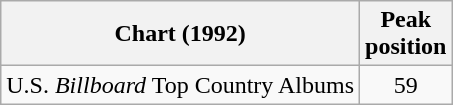<table class="wikitable">
<tr>
<th>Chart (1992)</th>
<th>Peak<br>position</th>
</tr>
<tr>
<td>U.S. <em>Billboard</em> Top Country Albums</td>
<td align="center">59</td>
</tr>
</table>
